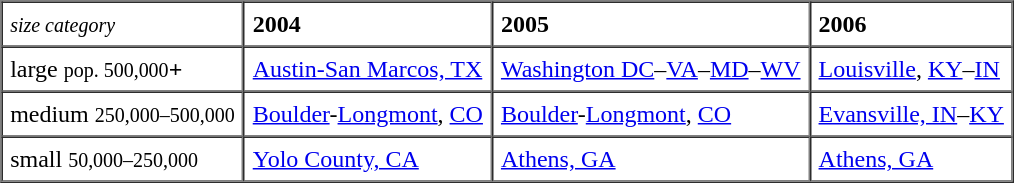<table border=1 cellspacing=0 cellpadding=5 style="margin:1em auto;">
<tr>
<td><small><em>size category</em></small></td>
<td><strong>2004</strong></td>
<td><strong>2005</strong></td>
<td><strong>2006</strong></td>
</tr>
<tr>
<td>large <small>pop. 500,000</small><strong>+</strong></td>
<td><a href='#'>Austin-San Marcos, TX</a></td>
<td><a href='#'>Washington DC</a>–<a href='#'>VA</a>–<a href='#'>MD</a>–<a href='#'>WV</a></td>
<td><a href='#'>Louisville</a>, <a href='#'>KY</a>–<a href='#'>IN</a></td>
</tr>
<tr>
<td>medium <small>250,000–500,000 </small></td>
<td><a href='#'>Boulder</a>-<a href='#'>Longmont</a>, <a href='#'>CO</a></td>
<td><a href='#'>Boulder</a>-<a href='#'>Longmont</a>, <a href='#'>CO</a></td>
<td><a href='#'>Evansville, IN</a>–<a href='#'>KY</a></td>
</tr>
<tr>
<td>small <small>50,000–250,000</small></td>
<td><a href='#'>Yolo County, CA</a></td>
<td><a href='#'>Athens, GA</a></td>
<td><a href='#'>Athens, GA</a></td>
</tr>
</table>
